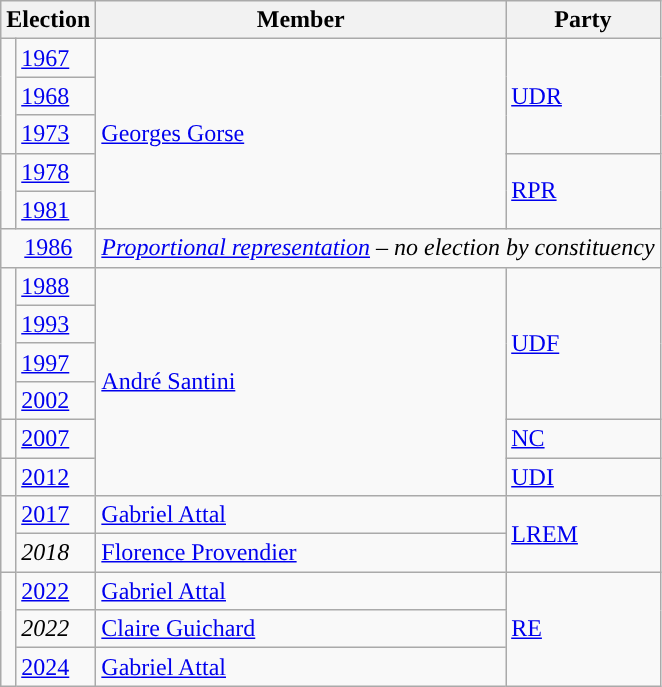<table class="wikitable">
<tr>
<th colspan="2">Election</th>
<th>Member</th>
<th>Party</th>
</tr>
<tr>
<td rowspan="3" style="color:inherit;background-color: "></td>
<td><a href='#'>1967</a></td>
<td rowspan="5"><a href='#'>Georges Gorse</a></td>
<td rowspan="3"><a href='#'>UDR</a></td>
</tr>
<tr>
<td><a href='#'>1968</a></td>
</tr>
<tr>
<td><a href='#'>1973</a></td>
</tr>
<tr>
<td rowspan="2" style="color:inherit;background-color: "></td>
<td><a href='#'>1978</a></td>
<td rowspan="2"><a href='#'>RPR</a></td>
</tr>
<tr>
<td><a href='#'>1981</a></td>
</tr>
<tr>
<td colspan="2" align="center"><a href='#'>1986</a></td>
<td colspan="2"><em><a href='#'>Proportional representation</a> – no election by constituency</em></td>
</tr>
<tr>
<td rowspan="4" style="color:inherit;background-color: "></td>
<td><a href='#'>1988</a></td>
<td rowspan="6"><a href='#'>André Santini</a></td>
<td rowspan="4"><a href='#'>UDF</a></td>
</tr>
<tr>
<td><a href='#'>1993</a></td>
</tr>
<tr>
<td><a href='#'>1997</a></td>
</tr>
<tr>
<td><a href='#'>2002</a></td>
</tr>
<tr>
<td style="color:inherit;background-color: "></td>
<td><a href='#'>2007</a></td>
<td><a href='#'>NC</a></td>
</tr>
<tr>
<td style="color:inherit;background-color: "></td>
<td><a href='#'>2012</a></td>
<td><a href='#'>UDI</a></td>
</tr>
<tr>
<td rowspan="2" style="color:inherit;background-color: "></td>
<td><a href='#'>2017</a></td>
<td><a href='#'>Gabriel Attal</a></td>
<td rowspan="2"><a href='#'>LREM</a></td>
</tr>
<tr>
<td><em>2018</em></td>
<td><a href='#'>Florence Provendier</a></td>
</tr>
<tr>
<td rowspan="3" style="color:inherit;background-color: "></td>
<td><a href='#'>2022</a></td>
<td><a href='#'>Gabriel Attal</a></td>
<td rowspan="3"><a href='#'>RE</a></td>
</tr>
<tr>
<td><em>2022</em></td>
<td><a href='#'>Claire Guichard</a></td>
</tr>
<tr>
<td><a href='#'>2024</a></td>
<td><a href='#'>Gabriel Attal</a></td>
</tr>
</table>
